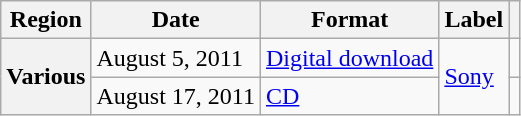<table class="wikitable plainrowheaders">
<tr>
<th scope="col">Region</th>
<th scope="col">Date</th>
<th scope="col">Format</th>
<th scope="col">Label</th>
<th scope="col"></th>
</tr>
<tr>
<th scope="row" rowspan="2">Various</th>
<td>August 5, 2011</td>
<td><a href='#'>Digital download</a></td>
<td rowspan="2"><a href='#'>Sony</a></td>
<td></td>
</tr>
<tr>
<td>August 17, 2011</td>
<td><a href='#'>CD</a></td>
<td></td>
</tr>
</table>
